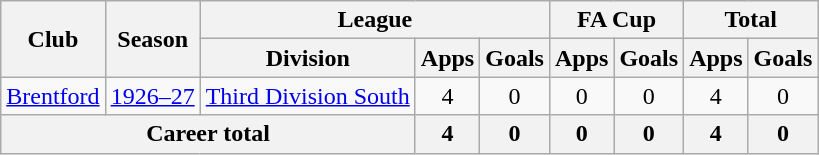<table class="wikitable" style="text-align: center;">
<tr>
<th rowspan="2">Club</th>
<th rowspan="2">Season</th>
<th colspan="3">League</th>
<th colspan="2">FA Cup</th>
<th colspan="2">Total</th>
</tr>
<tr>
<th>Division</th>
<th>Apps</th>
<th>Goals</th>
<th>Apps</th>
<th>Goals</th>
<th>Apps</th>
<th>Goals</th>
</tr>
<tr>
<td><a href='#'>Brentford</a></td>
<td><a href='#'>1926–27</a></td>
<td><a href='#'>Third Division South</a></td>
<td>4</td>
<td>0</td>
<td>0</td>
<td>0</td>
<td>4</td>
<td>0</td>
</tr>
<tr>
<th colspan="3">Career total</th>
<th>4</th>
<th>0</th>
<th>0</th>
<th>0</th>
<th>4</th>
<th>0</th>
</tr>
</table>
